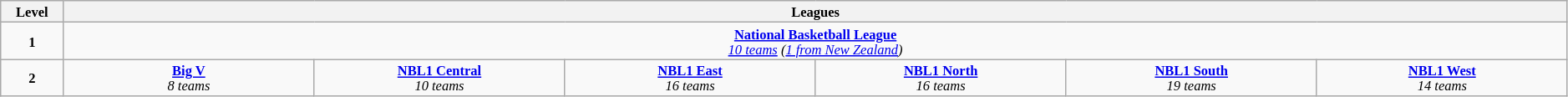<table class="wikitable"  style="text-align:center; font-size:11px; width:99%;">
<tr>
<th>Level</th>
<th colspan=6>Leagues</th>
</tr>
<tr>
<td><strong>1</strong></td>
<td colspan=6><strong><a href='#'>National Basketball League</a></strong><br><em><a href='#'>10 teams</a> (<a href='#'>1 from New Zealand</a>)</em></td>
</tr>
<tr>
<td rowspan=2><strong>2</strong></td>
<td style="width:16%;" rowspan="2"><strong><a href='#'>Big V</a></strong><br><em>8 teams</em></td>
<td style="width:16%;" rowspan="2"><strong><a href='#'>NBL1 Central</a></strong><br><em>10 teams</em></td>
<td style="width:16%;" rowspan="2"><strong><a href='#'>NBL1 East</a></strong><br><em>16 teams</em></td>
<td style="width:16%;" rowspan="2"><strong><a href='#'>NBL1 North</a></strong><br><em>16 teams</em></td>
<td style="width:16%;" rowspan="2"><strong><a href='#'>NBL1 South</a></strong><br><em>19 teams</em></td>
<td style="width:16%;" rowspan="2"><strong><a href='#'>NBL1 West</a></strong><br><em>14 teams</em></td>
</tr>
</table>
